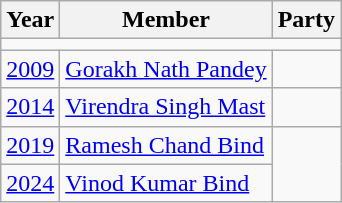<table class="wikitable sortable">
<tr>
<th>Year</th>
<th>Member</th>
<th colspan="2">Party</th>
</tr>
<tr>
<td colspan="4"></td>
</tr>
<tr>
<td><a href='#'>2009</a></td>
<td><a href='#'>Gorakh Nath Pandey</a></td>
<td></td>
</tr>
<tr>
<td><a href='#'>2014</a></td>
<td><a href='#'>Virendra Singh Mast</a></td>
<td></td>
</tr>
<tr>
<td><a href='#'>2019</a></td>
<td><a href='#'>Ramesh Chand Bind</a></td>
</tr>
<tr>
<td><a href='#'>2024</a></td>
<td><a href='#'>Vinod Kumar Bind</a></td>
</tr>
</table>
